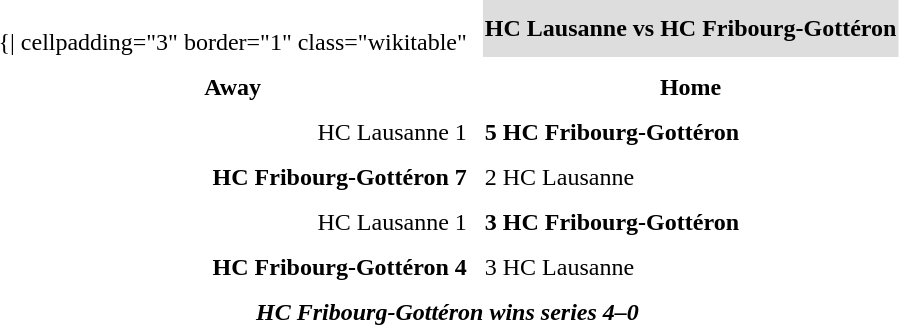<table cellspacing="10">
<tr>
<td valign="top"><br>	{| cellpadding="3" border="1"  class="wikitable"</td>
<th bgcolor="#DDDDDD" colspan="4">HC Lausanne vs HC Fribourg-Gottéron</th>
</tr>
<tr>
<th>Away</th>
<th>Home</th>
</tr>
<tr>
<td align = "right">HC Lausanne 1</td>
<td><strong>5 HC Fribourg-Gottéron</strong></td>
</tr>
<tr>
<td align = "right"><strong>HC Fribourg-Gottéron 7</strong></td>
<td>2 HC Lausanne</td>
</tr>
<tr>
<td align = "right">HC Lausanne 1</td>
<td><strong>3 HC Fribourg-Gottéron</strong></td>
</tr>
<tr>
<td align = "right"><strong>HC Fribourg-Gottéron 4</strong></td>
<td>3 HC Lausanne</td>
</tr>
<tr align="center">
<td colspan="4"><strong><em>HC Fribourg-Gottéron wins series 4–0</em></strong></td>
</tr>
</table>
